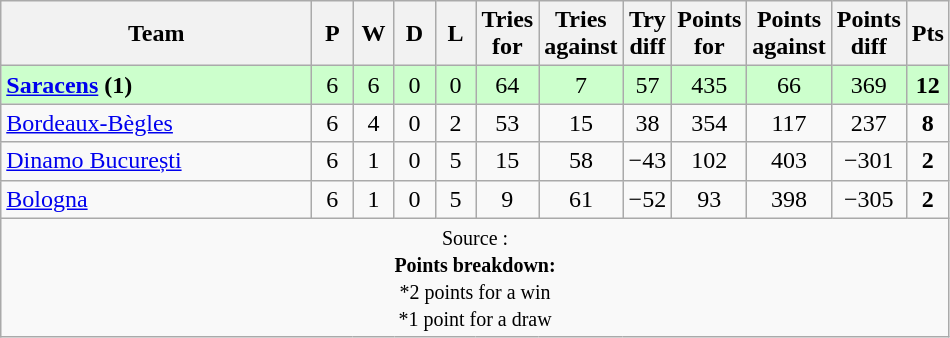<table class="wikitable" style="text-align: center;">
<tr>
<th width="200">Team</th>
<th width="20">P</th>
<th width="20">W</th>
<th width="20">D</th>
<th width="20">L</th>
<th width="20">Tries for</th>
<th width="20">Tries against</th>
<th width="20">Try diff</th>
<th width="20">Points for</th>
<th width="20">Points against</th>
<th width="25">Points diff</th>
<th width="20">Pts</th>
</tr>
<tr bgcolor="#ccffcc">
<td align="left"> <strong><a href='#'>Saracens</a> (1)</strong></td>
<td>6</td>
<td>6</td>
<td>0</td>
<td>0</td>
<td>64</td>
<td>7</td>
<td>57</td>
<td>435</td>
<td>66</td>
<td>369</td>
<td><strong>12</strong></td>
</tr>
<tr>
<td align="left"> <a href='#'>Bordeaux-Bègles</a></td>
<td>6</td>
<td>4</td>
<td>0</td>
<td>2</td>
<td>53</td>
<td>15</td>
<td>38</td>
<td>354</td>
<td>117</td>
<td>237</td>
<td><strong>8</strong></td>
</tr>
<tr>
<td align="left"> <a href='#'>Dinamo București</a></td>
<td>6</td>
<td>1</td>
<td>0</td>
<td>5</td>
<td>15</td>
<td>58</td>
<td>−43</td>
<td>102</td>
<td>403</td>
<td>−301</td>
<td><strong>2</strong></td>
</tr>
<tr>
<td align="left"> <a href='#'>Bologna</a></td>
<td>6</td>
<td>1</td>
<td>0</td>
<td>5</td>
<td>9</td>
<td>61</td>
<td>−52</td>
<td>93</td>
<td>398</td>
<td>−305</td>
<td><strong>2</strong></td>
</tr>
<tr |align=left|>
<td colspan="14" style="border:0px"><small>Source :  <br><strong>Points breakdown:</strong><br>*2 points for a win<br>*1 point for a draw</small></td>
</tr>
</table>
